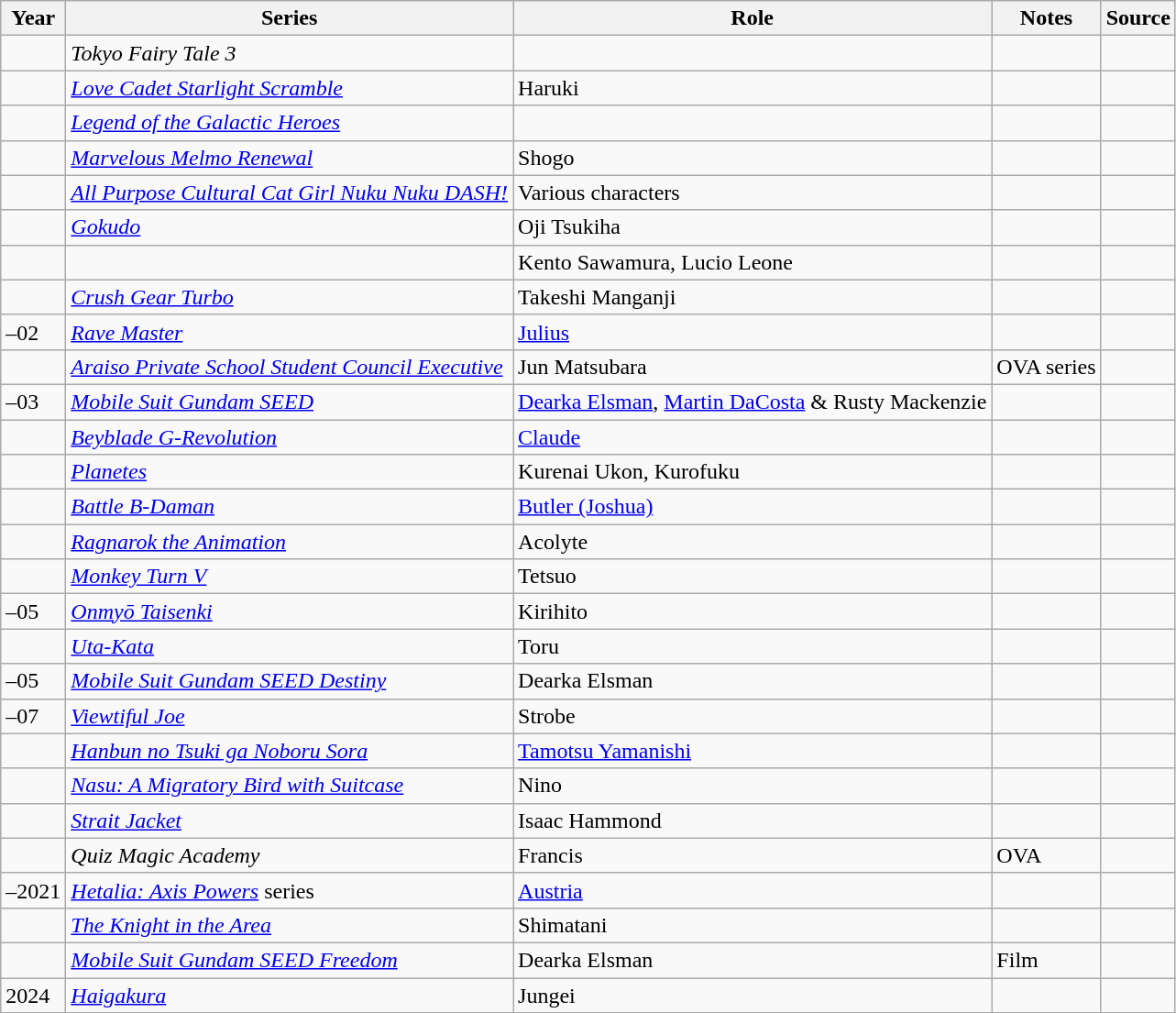<table class="wikitable sortable plainrowheaders">
<tr>
<th>Year</th>
<th>Series</th>
<th>Role</th>
<th class="unsortable">Notes</th>
<th class="unsortable">Source</th>
</tr>
<tr>
<td></td>
<td><em>Tokyo Fairy Tale 3</em> </td>
<td></td>
<td></td>
<td></td>
</tr>
<tr>
<td></td>
<td><em><a href='#'>Love Cadet Starlight Scramble</a></em></td>
<td>Haruki</td>
<td></td>
<td></td>
</tr>
<tr>
<td></td>
<td><em><a href='#'>Legend of the Galactic Heroes</a></em></td>
<td></td>
<td></td>
<td></td>
</tr>
<tr>
<td></td>
<td><em><a href='#'>Marvelous Melmo Renewal</a></em> </td>
<td>Shogo </td>
<td></td>
<td></td>
</tr>
<tr>
<td></td>
<td><em><a href='#'>All Purpose Cultural Cat Girl Nuku Nuku DASH!</a></em> </td>
<td>Various characters</td>
<td></td>
<td></td>
</tr>
<tr>
<td></td>
<td><em><a href='#'>Gokudo</a></em></td>
<td>Oji Tsukiha</td>
<td></td>
<td></td>
</tr>
<tr>
<td></td>
<td><em></em></td>
<td>Kento Sawamura, Lucio Leone </td>
<td></td>
<td></td>
</tr>
<tr>
<td></td>
<td><em><a href='#'>Crush Gear Turbo</a></em></td>
<td>Takeshi Manganji</td>
<td></td>
<td></td>
</tr>
<tr>
<td>–02</td>
<td><em><a href='#'>Rave Master</a></em></td>
<td><a href='#'>Julius</a></td>
<td></td>
<td></td>
</tr>
<tr>
<td></td>
<td><em><a href='#'>Araiso Private School Student Council Executive</a></em></td>
<td>Jun Matsubara</td>
<td>OVA series</td>
<td></td>
</tr>
<tr>
<td>–03</td>
<td><em><a href='#'>Mobile Suit Gundam SEED</a></em></td>
<td><a href='#'>Dearka Elsman</a>, <a href='#'>Martin DaCosta</a> & Rusty Mackenzie</td>
<td></td>
<td></td>
</tr>
<tr>
<td></td>
<td><em><a href='#'>Beyblade G-Revolution</a></em></td>
<td><a href='#'>Claude</a></td>
<td></td>
<td></td>
</tr>
<tr>
<td></td>
<td><em><a href='#'>Planetes</a></em></td>
<td>Kurenai Ukon, Kurofuku</td>
<td></td>
<td></td>
</tr>
<tr>
<td></td>
<td><em><a href='#'>Battle B-Daman</a></em></td>
<td><a href='#'>Butler (Joshua)</a></td>
<td></td>
<td></td>
</tr>
<tr>
<td></td>
<td><em><a href='#'>Ragnarok the Animation</a></em></td>
<td>Acolyte</td>
<td></td>
<td></td>
</tr>
<tr>
<td></td>
<td><em><a href='#'>Monkey Turn V</a></em></td>
<td>Tetsuo </td>
<td></td>
<td></td>
</tr>
<tr>
<td>–05</td>
<td><em><a href='#'>Onmyō Taisenki</a></em></td>
<td>Kirihito</td>
<td></td>
<td></td>
</tr>
<tr>
<td></td>
<td><em><a href='#'>Uta-Kata</a></em></td>
<td>Toru</td>
<td></td>
<td></td>
</tr>
<tr>
<td>–05</td>
<td><em><a href='#'>Mobile Suit Gundam SEED Destiny</a></em></td>
<td>Dearka Elsman</td>
<td></td>
<td></td>
</tr>
<tr>
<td>–07</td>
<td><em><a href='#'>Viewtiful Joe</a></em></td>
<td>Strobe</td>
<td></td>
<td></td>
</tr>
<tr>
<td></td>
<td><em><a href='#'>Hanbun no Tsuki ga Noboru Sora</a></em></td>
<td><a href='#'>Tamotsu Yamanishi</a></td>
<td></td>
<td></td>
</tr>
<tr>
<td></td>
<td><em><a href='#'>Nasu: A Migratory Bird with Suitcase</a></em></td>
<td>Nino </td>
<td></td>
<td></td>
</tr>
<tr>
<td></td>
<td><em><a href='#'>Strait Jacket</a></em></td>
<td>Isaac Hammond</td>
<td></td>
<td></td>
</tr>
<tr>
<td></td>
<td><em>Quiz Magic Academy</em></td>
<td>Francis</td>
<td>OVA</td>
<td></td>
</tr>
<tr>
<td>–2021</td>
<td><em><a href='#'>Hetalia: Axis Powers</a></em> series</td>
<td><a href='#'>Austria</a></td>
<td></td>
<td></td>
</tr>
<tr>
<td></td>
<td><em><a href='#'>The Knight in the Area</a></em></td>
<td>Shimatani</td>
<td></td>
<td></td>
</tr>
<tr>
<td></td>
<td><em><a href='#'>Mobile Suit Gundam SEED Freedom</a></em></td>
<td>Dearka Elsman</td>
<td>Film</td>
<td></td>
</tr>
<tr>
<td>2024</td>
<td><em><a href='#'>Haigakura</a></em></td>
<td>Jungei</td>
<td></td>
<td></td>
</tr>
</table>
